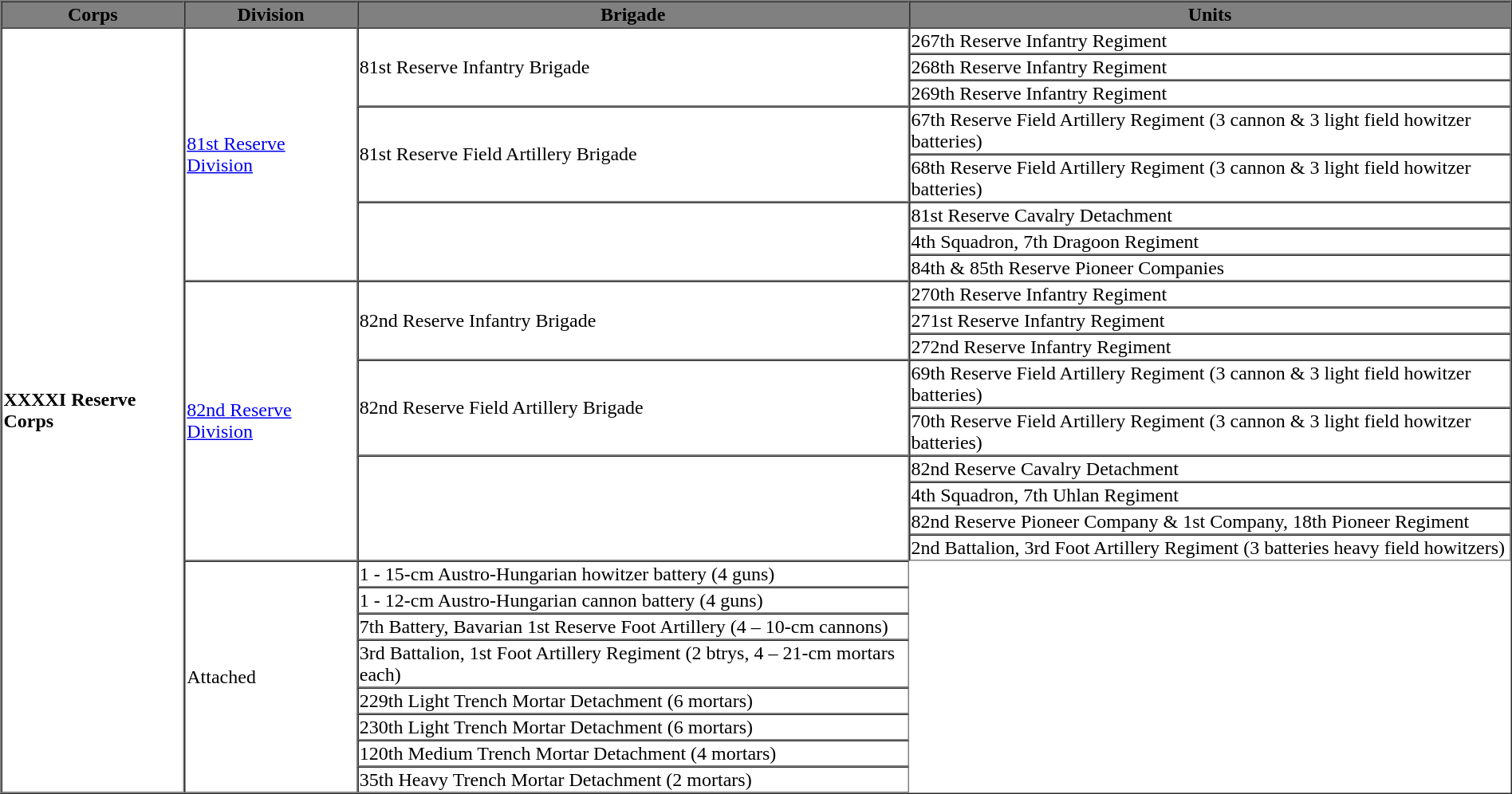<table style="float: right;" border="1" cellpadding="1" cellspacing="0" style="font-size: 100%; border: gray solid 1px; border-collapse: collapse; text-align: center;">
<tr style="background-color:grey; color:black;">
<th>Corps</th>
<th>Division</th>
<th>Brigade</th>
<th>Units</th>
</tr>
<tr>
<td ROWSPAN=25><strong>XXXXI Reserve Corps</strong></td>
<td ROWSPAN=8><a href='#'>81st Reserve Division</a></td>
<td ROWSPAN=3>81st Reserve Infantry Brigade</td>
<td>267th Reserve Infantry Regiment</td>
</tr>
<tr>
<td>268th Reserve Infantry Regiment</td>
</tr>
<tr>
<td>269th Reserve Infantry Regiment</td>
</tr>
<tr>
<td ROWSPAN=2>81st Reserve Field Artillery Brigade</td>
<td>67th Reserve Field Artillery Regiment (3 cannon & 3 light field howitzer batteries)</td>
</tr>
<tr>
<td>68th Reserve Field Artillery Regiment (3 cannon & 3 light field howitzer batteries)</td>
</tr>
<tr>
<td ROWSPAN=3></td>
<td>81st Reserve Cavalry Detachment</td>
</tr>
<tr>
<td>4th Squadron, 7th Dragoon Regiment</td>
</tr>
<tr>
<td>84th & 85th Reserve Pioneer Companies</td>
</tr>
<tr>
<td ROWSPAN=9><a href='#'>82nd Reserve Division</a></td>
<td ROWSPAN=3>82nd Reserve Infantry Brigade</td>
<td>270th Reserve Infantry Regiment</td>
</tr>
<tr>
<td>271st Reserve Infantry Regiment</td>
</tr>
<tr>
<td>272nd Reserve Infantry Regiment</td>
</tr>
<tr>
<td ROWSPAN=2>82nd Reserve Field Artillery Brigade</td>
<td>69th Reserve Field Artillery Regiment (3 cannon & 3 light field howitzer batteries)</td>
</tr>
<tr>
<td>70th Reserve Field Artillery Regiment (3 cannon & 3 light field howitzer batteries)</td>
</tr>
<tr>
<td ROWSPAN=4></td>
<td>82nd Reserve Cavalry Detachment</td>
</tr>
<tr>
<td>4th Squadron, 7th Uhlan Regiment</td>
</tr>
<tr>
<td>82nd Reserve Pioneer Company & 1st Company, 18th Pioneer Regiment</td>
</tr>
<tr>
<td>2nd Battalion, 3rd Foot Artillery Regiment (3 batteries heavy field howitzers)</td>
</tr>
<tr>
<td ROWSPAN=9>Attached</td>
<td>1 - 15-cm Austro-Hungarian howitzer battery (4 guns)</td>
</tr>
<tr>
<td>1 - 12-cm Austro-Hungarian cannon battery (4 guns)</td>
</tr>
<tr>
<td>7th Battery, Bavarian 1st Reserve Foot Artillery (4 – 10-cm cannons)</td>
</tr>
<tr>
<td>3rd Battalion, 1st Foot Artillery Regiment (2 btrys, 4 – 21-cm mortars each)</td>
</tr>
<tr>
<td>229th Light Trench Mortar Detachment (6 mortars)</td>
</tr>
<tr>
<td>230th Light Trench Mortar Detachment (6 mortars)</td>
</tr>
<tr>
<td>120th Medium Trench Mortar Detachment (4 mortars)</td>
</tr>
<tr>
<td>35th Heavy Trench Mortar Detachment (2 mortars)</td>
</tr>
<tr>
</tr>
</table>
